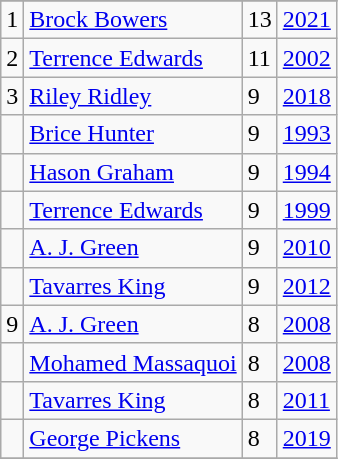<table class="wikitable">
<tr>
</tr>
<tr>
<td>1</td>
<td><a href='#'>Brock Bowers</a></td>
<td>13</td>
<td><a href='#'>2021</a></td>
</tr>
<tr>
<td>2</td>
<td><a href='#'>Terrence Edwards</a></td>
<td>11</td>
<td><a href='#'>2002</a></td>
</tr>
<tr>
<td>3</td>
<td><a href='#'>Riley Ridley</a></td>
<td>9</td>
<td><a href='#'>2018</a></td>
</tr>
<tr>
<td></td>
<td><a href='#'>Brice Hunter</a></td>
<td>9</td>
<td><a href='#'>1993</a></td>
</tr>
<tr>
<td></td>
<td><a href='#'>Hason Graham</a></td>
<td>9</td>
<td><a href='#'>1994</a></td>
</tr>
<tr>
<td></td>
<td><a href='#'>Terrence Edwards</a></td>
<td>9</td>
<td><a href='#'>1999</a></td>
</tr>
<tr>
<td></td>
<td><a href='#'>A. J. Green</a></td>
<td>9</td>
<td><a href='#'>2010</a></td>
</tr>
<tr>
<td></td>
<td><a href='#'>Tavarres King</a></td>
<td>9</td>
<td><a href='#'>2012</a></td>
</tr>
<tr>
<td>9</td>
<td><a href='#'>A. J. Green</a></td>
<td>8</td>
<td><a href='#'>2008</a></td>
</tr>
<tr>
<td></td>
<td><a href='#'>Mohamed Massaquoi</a></td>
<td>8</td>
<td><a href='#'>2008</a></td>
</tr>
<tr>
<td></td>
<td><a href='#'>Tavarres King</a></td>
<td>8</td>
<td><a href='#'>2011</a></td>
</tr>
<tr>
<td></td>
<td><a href='#'>George Pickens</a></td>
<td>8</td>
<td><a href='#'>2019</a></td>
</tr>
<tr>
</tr>
</table>
